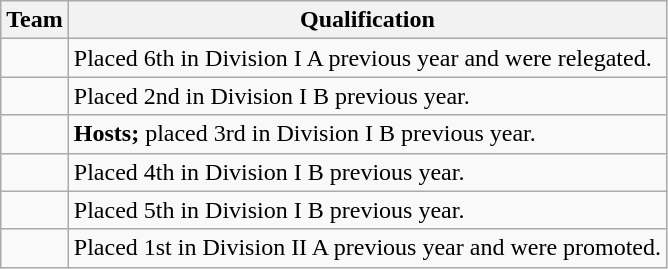<table class="wikitable">
<tr>
<th>Team</th>
<th>Qualification</th>
</tr>
<tr>
<td></td>
<td>Placed 6th in Division I A previous year and were relegated.</td>
</tr>
<tr>
<td></td>
<td>Placed 2nd in Division I B previous year.</td>
</tr>
<tr>
<td></td>
<td><strong>Hosts;</strong> placed 3rd in Division I B previous year.</td>
</tr>
<tr>
<td></td>
<td>Placed 4th in Division I B previous year.</td>
</tr>
<tr>
<td></td>
<td>Placed 5th in Division I B previous year.</td>
</tr>
<tr>
<td></td>
<td>Placed 1st in Division II A previous year and were promoted.</td>
</tr>
</table>
